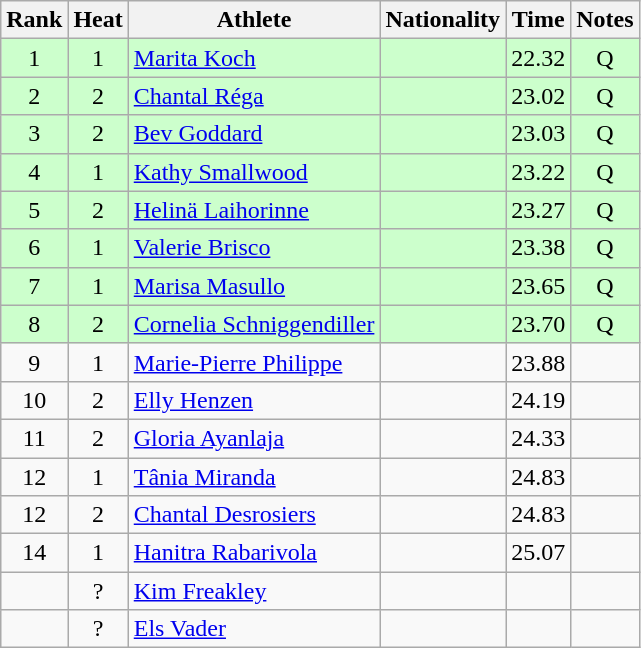<table class="wikitable sortable" style="text-align:center">
<tr>
<th>Rank</th>
<th>Heat</th>
<th>Athlete</th>
<th>Nationality</th>
<th>Time</th>
<th>Notes</th>
</tr>
<tr bgcolor=ccffcc>
<td>1</td>
<td>1</td>
<td align=left><a href='#'>Marita Koch</a></td>
<td align=left></td>
<td>22.32</td>
<td>Q</td>
</tr>
<tr bgcolor=ccffcc>
<td>2</td>
<td>2</td>
<td align=left><a href='#'>Chantal Réga</a></td>
<td align=left></td>
<td>23.02</td>
<td>Q</td>
</tr>
<tr bgcolor=ccffcc>
<td>3</td>
<td>2</td>
<td align=left><a href='#'>Bev Goddard</a></td>
<td align=left></td>
<td>23.03</td>
<td>Q</td>
</tr>
<tr bgcolor=ccffcc>
<td>4</td>
<td>1</td>
<td align=left><a href='#'>Kathy Smallwood</a></td>
<td align=left></td>
<td>23.22</td>
<td>Q</td>
</tr>
<tr bgcolor=ccffcc>
<td>5</td>
<td>2</td>
<td align=left><a href='#'>Helinä Laihorinne</a></td>
<td align=left></td>
<td>23.27</td>
<td>Q</td>
</tr>
<tr bgcolor=ccffcc>
<td>6</td>
<td>1</td>
<td align=left><a href='#'>Valerie Brisco</a></td>
<td align=left></td>
<td>23.38</td>
<td>Q</td>
</tr>
<tr bgcolor=ccffcc>
<td>7</td>
<td>1</td>
<td align=left><a href='#'>Marisa Masullo</a></td>
<td align=left></td>
<td>23.65</td>
<td>Q</td>
</tr>
<tr bgcolor=ccffcc>
<td>8</td>
<td>2</td>
<td align=left><a href='#'>Cornelia Schniggendiller</a></td>
<td align=left></td>
<td>23.70</td>
<td>Q</td>
</tr>
<tr>
<td>9</td>
<td>1</td>
<td align=left><a href='#'>Marie-Pierre Philippe</a></td>
<td align=left></td>
<td>23.88</td>
<td></td>
</tr>
<tr>
<td>10</td>
<td>2</td>
<td align=left><a href='#'>Elly Henzen</a></td>
<td align=left></td>
<td>24.19</td>
<td></td>
</tr>
<tr>
<td>11</td>
<td>2</td>
<td align=left><a href='#'>Gloria Ayanlaja</a></td>
<td align=left></td>
<td>24.33</td>
<td></td>
</tr>
<tr>
<td>12</td>
<td>1</td>
<td align=left><a href='#'>Tânia Miranda</a></td>
<td align=left></td>
<td>24.83</td>
<td></td>
</tr>
<tr>
<td>12</td>
<td>2</td>
<td align=left><a href='#'>Chantal Desrosiers</a></td>
<td align=left></td>
<td>24.83</td>
<td></td>
</tr>
<tr>
<td>14</td>
<td>1</td>
<td align=left><a href='#'>Hanitra Rabarivola</a></td>
<td align=left></td>
<td>25.07</td>
<td></td>
</tr>
<tr>
<td></td>
<td>?</td>
<td align=left><a href='#'>Kim Freakley</a></td>
<td align=left></td>
<td></td>
<td></td>
</tr>
<tr>
<td></td>
<td>?</td>
<td align=left><a href='#'>Els Vader</a></td>
<td align=left></td>
<td></td>
<td></td>
</tr>
</table>
